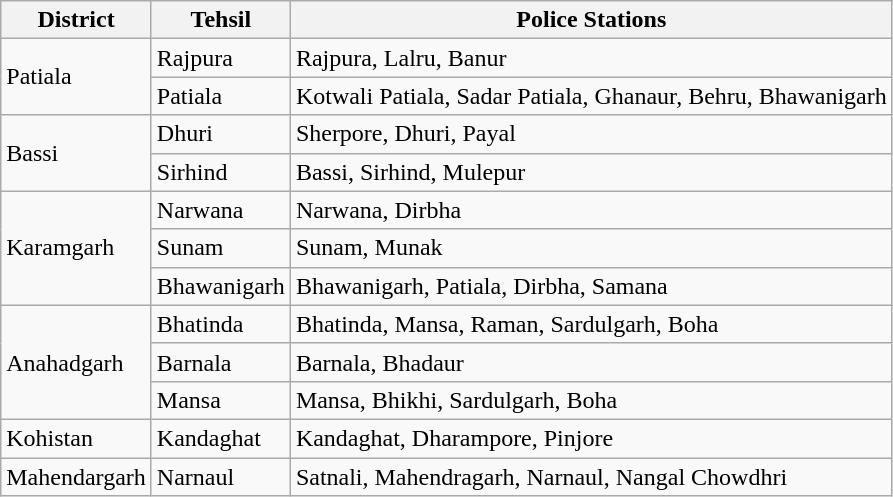<table class="wikitable">
<tr>
<th>District</th>
<th>Tehsil</th>
<th>Police Stations</th>
</tr>
<tr>
<td rowspan="2">Patiala</td>
<td>Rajpura</td>
<td>Rajpura, Lalru, Banur</td>
</tr>
<tr>
<td>Patiala</td>
<td>Kotwali Patiala, Sadar Patiala, Ghanaur, Behru, Bhawanigarh</td>
</tr>
<tr>
<td rowspan="2">Bassi</td>
<td>Dhuri</td>
<td>Sherpore, Dhuri, Payal</td>
</tr>
<tr>
<td>Sirhind</td>
<td>Bassi, Sirhind, Mulepur</td>
</tr>
<tr>
<td rowspan="3">Karamgarh</td>
<td>Narwana</td>
<td>Narwana, Dirbha</td>
</tr>
<tr>
<td>Sunam</td>
<td>Sunam, Munak</td>
</tr>
<tr>
<td>Bhawanigarh</td>
<td>Bhawanigarh, Patiala, Dirbha, Samana</td>
</tr>
<tr>
<td rowspan="3">Anahadgarh</td>
<td>Bhatinda</td>
<td>Bhatinda, Mansa, Raman, Sardulgarh, Boha</td>
</tr>
<tr>
<td>Barnala</td>
<td>Barnala, Bhadaur</td>
</tr>
<tr>
<td>Mansa</td>
<td>Mansa, Bhikhi, Sardulgarh, Boha</td>
</tr>
<tr>
<td>Kohistan</td>
<td>Kandaghat</td>
<td>Kandaghat, Dharampore, Pinjore</td>
</tr>
<tr>
<td>Mahendargarh</td>
<td>Narnaul</td>
<td>Satnali, Mahendragarh, Narnaul, Nangal Chowdhri</td>
</tr>
</table>
